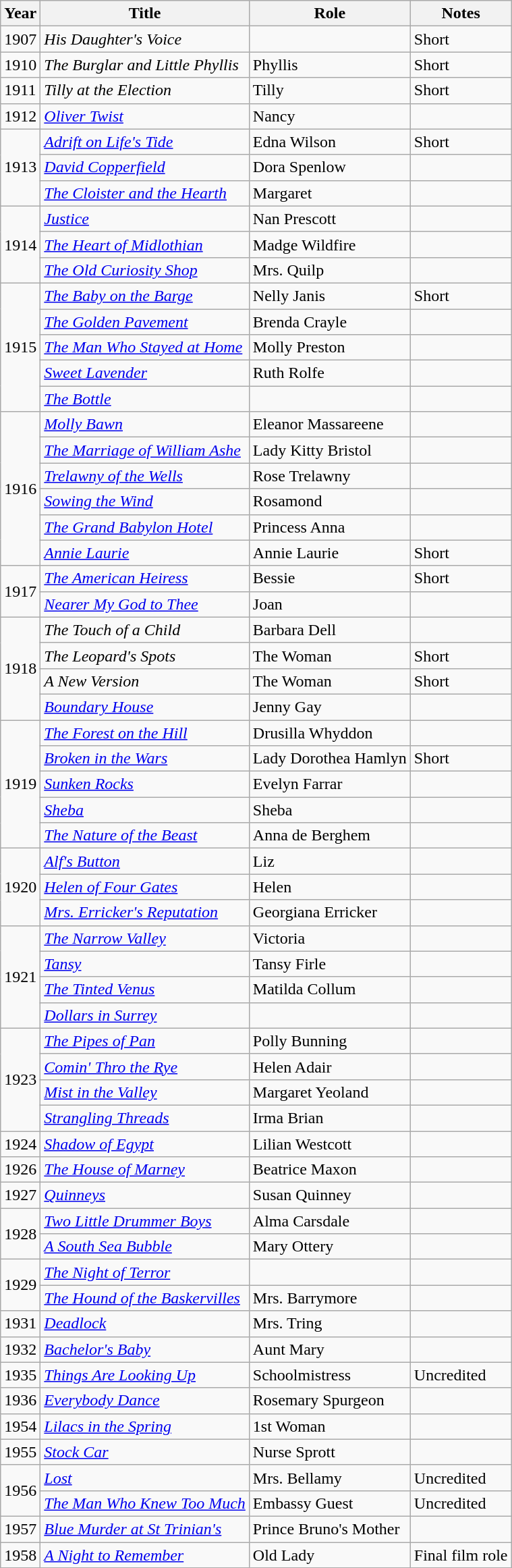<table class="wikitable sortable">
<tr>
<th>Year</th>
<th>Title</th>
<th>Role</th>
<th class="unsortable">Notes</th>
</tr>
<tr>
<td>1907</td>
<td><em>His Daughter's Voice</em></td>
<td></td>
<td>Short</td>
</tr>
<tr>
<td>1910</td>
<td><em>The Burglar and Little Phyllis</em></td>
<td>Phyllis</td>
<td>Short</td>
</tr>
<tr>
<td>1911</td>
<td><em>Tilly at the Election</em></td>
<td>Tilly</td>
<td>Short</td>
</tr>
<tr>
<td>1912</td>
<td><em><a href='#'>Oliver Twist</a></em></td>
<td>Nancy</td>
<td></td>
</tr>
<tr>
<td rowspan=3>1913</td>
<td><em><a href='#'>Adrift on Life's Tide</a></em></td>
<td>Edna Wilson</td>
<td>Short</td>
</tr>
<tr>
<td><em><a href='#'>David Copperfield</a></em></td>
<td>Dora Spenlow</td>
<td></td>
</tr>
<tr>
<td><em><a href='#'>The Cloister and the Hearth</a></em></td>
<td>Margaret</td>
<td></td>
</tr>
<tr>
<td rowspan=3>1914</td>
<td><em><a href='#'>Justice</a></em></td>
<td>Nan Prescott</td>
<td></td>
</tr>
<tr>
<td><em><a href='#'>The Heart of Midlothian</a></em></td>
<td>Madge Wildfire</td>
<td></td>
</tr>
<tr>
<td><em><a href='#'>The Old Curiosity Shop</a></em></td>
<td>Mrs. Quilp</td>
<td></td>
</tr>
<tr>
<td rowspan=5>1915</td>
<td><em><a href='#'>The Baby on the Barge</a></em></td>
<td>Nelly Janis</td>
<td>Short</td>
</tr>
<tr>
<td><em><a href='#'>The Golden Pavement</a></em></td>
<td>Brenda Crayle</td>
<td></td>
</tr>
<tr>
<td><em><a href='#'>The Man Who Stayed at Home</a></em></td>
<td>Molly Preston</td>
<td></td>
</tr>
<tr>
<td><em><a href='#'>Sweet Lavender</a></em></td>
<td>Ruth Rolfe</td>
<td></td>
</tr>
<tr>
<td><em><a href='#'>The Bottle</a></em></td>
<td></td>
<td></td>
</tr>
<tr>
<td rowspan=6>1916</td>
<td><em><a href='#'>Molly Bawn</a></em></td>
<td>Eleanor Massareene</td>
<td></td>
</tr>
<tr>
<td><em><a href='#'>The Marriage of William Ashe</a></em></td>
<td>Lady Kitty Bristol</td>
<td></td>
</tr>
<tr>
<td><em><a href='#'>Trelawny of the Wells</a></em></td>
<td>Rose Trelawny</td>
<td></td>
</tr>
<tr>
<td><em><a href='#'>Sowing the Wind</a></em></td>
<td>Rosamond</td>
<td></td>
</tr>
<tr>
<td><em><a href='#'>The Grand Babylon Hotel</a></em></td>
<td>Princess Anna</td>
<td></td>
</tr>
<tr>
<td><em><a href='#'>Annie Laurie</a></em></td>
<td>Annie Laurie</td>
<td>Short</td>
</tr>
<tr>
<td rowspan=2>1917</td>
<td><em><a href='#'>The American Heiress</a></em></td>
<td>Bessie</td>
<td>Short</td>
</tr>
<tr>
<td><em><a href='#'>Nearer My God to Thee</a></em></td>
<td>Joan</td>
<td></td>
</tr>
<tr>
<td rowspan=4>1918</td>
<td><em>The Touch of a Child</em></td>
<td>Barbara Dell</td>
<td></td>
</tr>
<tr>
<td><em>The Leopard's Spots</em></td>
<td>The Woman</td>
<td>Short</td>
</tr>
<tr>
<td><em>A New Version</em></td>
<td>The Woman</td>
<td>Short</td>
</tr>
<tr>
<td><em><a href='#'>Boundary House</a></em></td>
<td>Jenny Gay</td>
<td></td>
</tr>
<tr>
<td rowspan=5>1919</td>
<td><em><a href='#'>The Forest on the Hill</a></em></td>
<td>Drusilla Whyddon</td>
<td></td>
</tr>
<tr>
<td><em><a href='#'>Broken in the Wars</a></em></td>
<td>Lady Dorothea Hamlyn</td>
<td>Short</td>
</tr>
<tr>
<td><em><a href='#'>Sunken Rocks</a></em></td>
<td>Evelyn Farrar</td>
<td></td>
</tr>
<tr>
<td><em><a href='#'>Sheba</a></em></td>
<td>Sheba</td>
<td></td>
</tr>
<tr>
<td><em><a href='#'>The Nature of the Beast</a></em></td>
<td>Anna de Berghem</td>
<td></td>
</tr>
<tr>
<td rowspan=3>1920</td>
<td><em><a href='#'>Alf's Button</a></em></td>
<td>Liz</td>
<td></td>
</tr>
<tr>
<td><em><a href='#'>Helen of Four Gates</a></em></td>
<td>Helen</td>
<td></td>
</tr>
<tr>
<td><em><a href='#'>Mrs. Erricker's Reputation</a></em></td>
<td>Georgiana Erricker</td>
<td></td>
</tr>
<tr>
<td rowspan=4>1921</td>
<td><em><a href='#'>The Narrow Valley</a></em></td>
<td>Victoria</td>
<td></td>
</tr>
<tr>
<td><em><a href='#'>Tansy</a></em></td>
<td>Tansy Firle</td>
<td></td>
</tr>
<tr>
<td><em><a href='#'>The Tinted Venus</a></em></td>
<td>Matilda Collum</td>
<td></td>
</tr>
<tr>
<td><em><a href='#'>Dollars in Surrey</a></em></td>
<td></td>
<td></td>
</tr>
<tr>
<td rowspan=4>1923</td>
<td><em><a href='#'>The Pipes of Pan</a></em></td>
<td>Polly Bunning</td>
<td></td>
</tr>
<tr>
<td><em><a href='#'>Comin' Thro the Rye</a></em></td>
<td>Helen Adair</td>
<td></td>
</tr>
<tr>
<td><em><a href='#'>Mist in the Valley</a></em></td>
<td>Margaret Yeoland</td>
<td></td>
</tr>
<tr>
<td><em><a href='#'>Strangling Threads</a></em></td>
<td>Irma Brian</td>
<td></td>
</tr>
<tr>
<td>1924</td>
<td><em><a href='#'>Shadow of Egypt</a></em></td>
<td>Lilian Westcott</td>
<td></td>
</tr>
<tr>
<td>1926</td>
<td><em><a href='#'>The House of Marney</a></em></td>
<td>Beatrice Maxon</td>
<td></td>
</tr>
<tr>
<td>1927</td>
<td><em><a href='#'>Quinneys</a></em></td>
<td>Susan Quinney</td>
<td></td>
</tr>
<tr>
<td rowspan=2>1928</td>
<td><em><a href='#'>Two Little Drummer Boys</a></em></td>
<td>Alma Carsdale</td>
<td></td>
</tr>
<tr>
<td><em><a href='#'>A South Sea Bubble</a></em></td>
<td>Mary Ottery</td>
<td></td>
</tr>
<tr>
<td rowspan=2>1929</td>
<td><em><a href='#'>The Night of Terror</a></em></td>
<td></td>
<td></td>
</tr>
<tr>
<td><em><a href='#'>The Hound of the Baskervilles</a></em></td>
<td>Mrs. Barrymore</td>
<td></td>
</tr>
<tr>
<td>1931</td>
<td><em><a href='#'>Deadlock</a></em></td>
<td>Mrs. Tring</td>
<td></td>
</tr>
<tr>
<td>1932</td>
<td><em><a href='#'>Bachelor's Baby</a></em></td>
<td>Aunt Mary</td>
<td></td>
</tr>
<tr>
<td>1935</td>
<td><em><a href='#'>Things Are Looking Up</a></em></td>
<td>Schoolmistress</td>
<td>Uncredited</td>
</tr>
<tr>
<td>1936</td>
<td><em><a href='#'>Everybody Dance</a></em></td>
<td>Rosemary Spurgeon</td>
<td></td>
</tr>
<tr>
<td>1954</td>
<td><em><a href='#'>Lilacs in the Spring</a></em></td>
<td>1st Woman</td>
<td></td>
</tr>
<tr>
<td>1955</td>
<td><em><a href='#'>Stock Car</a></em></td>
<td>Nurse Sprott</td>
<td></td>
</tr>
<tr>
<td rowspan=2>1956</td>
<td><em><a href='#'>Lost</a></em></td>
<td>Mrs. Bellamy</td>
<td>Uncredited</td>
</tr>
<tr>
<td><em><a href='#'>The Man Who Knew Too Much</a></em></td>
<td>Embassy Guest</td>
<td>Uncredited</td>
</tr>
<tr>
<td>1957</td>
<td><em><a href='#'>Blue Murder at St Trinian's</a></em></td>
<td>Prince Bruno's Mother</td>
<td></td>
</tr>
<tr>
<td>1958</td>
<td><em><a href='#'>A Night to Remember</a></em></td>
<td>Old Lady</td>
<td>Final film role</td>
</tr>
</table>
